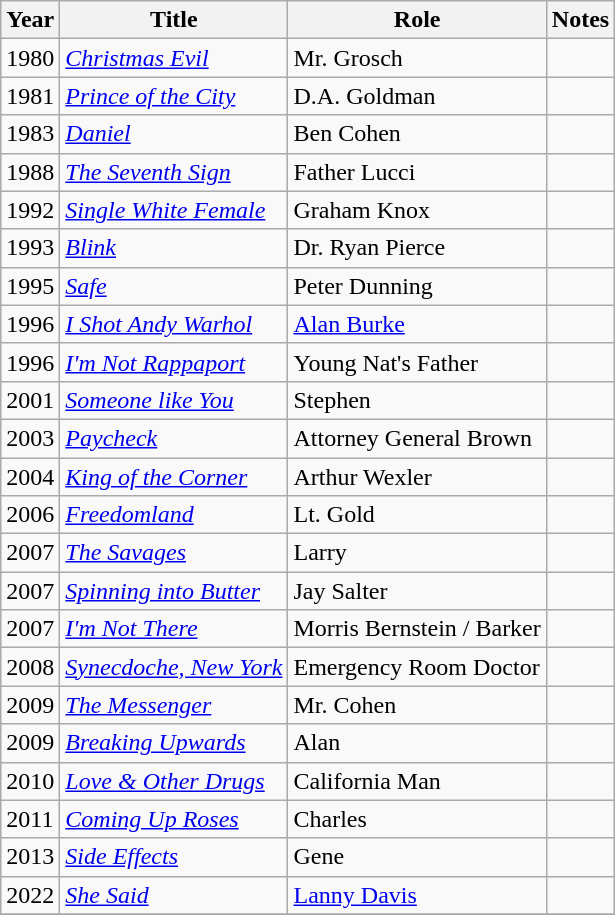<table class="wikitable sortable">
<tr>
<th>Year</th>
<th>Title</th>
<th>Role</th>
<th class="unsortable">Notes</th>
</tr>
<tr>
<td>1980</td>
<td><em><a href='#'>Christmas Evil</a></em></td>
<td>Mr. Grosch</td>
<td></td>
</tr>
<tr>
<td>1981</td>
<td><em><a href='#'>Prince of the City</a></em></td>
<td>D.A. Goldman</td>
<td></td>
</tr>
<tr>
<td>1983</td>
<td><em><a href='#'>Daniel</a></em></td>
<td>Ben Cohen</td>
<td></td>
</tr>
<tr>
<td>1988</td>
<td><em><a href='#'>The Seventh Sign</a></em></td>
<td>Father Lucci</td>
<td></td>
</tr>
<tr>
<td>1992</td>
<td><em><a href='#'>Single White Female</a></em></td>
<td>Graham Knox</td>
<td></td>
</tr>
<tr>
<td>1993</td>
<td><em><a href='#'>Blink</a></em></td>
<td>Dr. Ryan Pierce</td>
<td></td>
</tr>
<tr>
<td>1995</td>
<td><em><a href='#'>Safe</a></em></td>
<td>Peter Dunning</td>
<td></td>
</tr>
<tr>
<td>1996</td>
<td><em><a href='#'>I Shot Andy Warhol</a></em></td>
<td><a href='#'>Alan Burke</a></td>
<td></td>
</tr>
<tr>
<td>1996</td>
<td><em><a href='#'>I'm Not Rappaport</a></em></td>
<td>Young Nat's Father</td>
<td></td>
</tr>
<tr>
<td>2001</td>
<td><em><a href='#'>Someone like You</a></em></td>
<td>Stephen</td>
<td></td>
</tr>
<tr>
<td>2003</td>
<td><em><a href='#'>Paycheck</a></em></td>
<td>Attorney General Brown</td>
<td></td>
</tr>
<tr>
<td>2004</td>
<td><em><a href='#'>King of the Corner</a></em></td>
<td>Arthur Wexler</td>
<td></td>
</tr>
<tr>
<td>2006</td>
<td><em><a href='#'>Freedomland</a></em></td>
<td>Lt. Gold</td>
<td></td>
</tr>
<tr>
<td>2007</td>
<td><em><a href='#'>The Savages</a></em></td>
<td>Larry</td>
<td></td>
</tr>
<tr>
<td>2007</td>
<td><em><a href='#'>Spinning into Butter</a></em></td>
<td>Jay Salter</td>
<td></td>
</tr>
<tr>
<td>2007</td>
<td><em><a href='#'>I'm Not There</a></em></td>
<td>Morris Bernstein / Barker</td>
<td></td>
</tr>
<tr>
<td>2008</td>
<td><em><a href='#'>Synecdoche, New York</a></em></td>
<td>Emergency Room Doctor</td>
<td></td>
</tr>
<tr>
<td>2009</td>
<td><em><a href='#'>The Messenger</a></em></td>
<td>Mr. Cohen</td>
<td></td>
</tr>
<tr>
<td>2009</td>
<td><em><a href='#'>Breaking Upwards</a></em></td>
<td>Alan</td>
<td></td>
</tr>
<tr>
<td>2010</td>
<td><em><a href='#'>Love & Other Drugs</a></em></td>
<td>California Man</td>
<td></td>
</tr>
<tr>
<td>2011</td>
<td><em><a href='#'>Coming Up Roses</a></em></td>
<td>Charles</td>
<td></td>
</tr>
<tr>
<td>2013</td>
<td><em><a href='#'>Side Effects</a></em></td>
<td>Gene</td>
<td></td>
</tr>
<tr>
<td>2022</td>
<td><em><a href='#'>She Said</a></em></td>
<td><a href='#'>Lanny Davis</a></td>
<td></td>
</tr>
<tr>
</tr>
</table>
